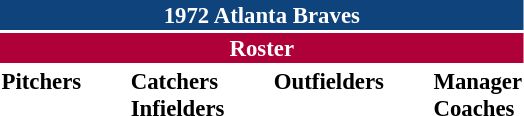<table class="toccolours" style="font-size: 95%;">
<tr>
<th colspan="10" style="background-color: #0f437c; color: white; text-align: center;">1972 Atlanta Braves</th>
</tr>
<tr>
<td colspan="10" style="background-color: #af0039; color: white; text-align: center;"><strong>Roster</strong></td>
</tr>
<tr>
<td valign="top"><strong>Pitchers</strong><br>















</td>
<td width="25px"></td>
<td valign="top"><strong>Catchers</strong><br>


<strong>Infielders</strong>









</td>
<td width="25px"></td>
<td valign="top"><strong>Outfielders</strong><br>




</td>
<td width="25px"></td>
<td valign="top"><strong>Manager</strong><br>

<strong>Coaches</strong>



</td>
</tr>
</table>
